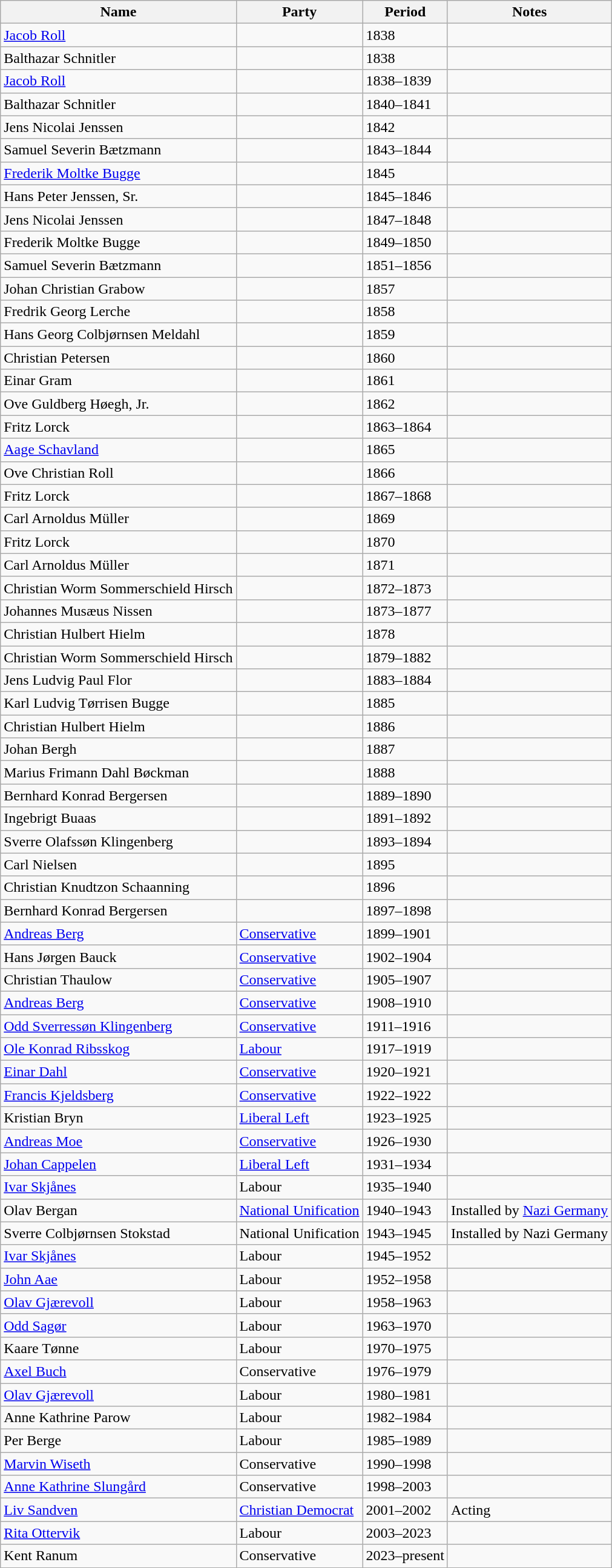<table class=wikitable>
<tr>
<th>Name</th>
<th>Party</th>
<th>Period</th>
<th>Notes</th>
</tr>
<tr>
<td><a href='#'>Jacob Roll</a></td>
<td></td>
<td>1838</td>
<td></td>
</tr>
<tr>
<td>Balthazar Schnitler</td>
<td></td>
<td>1838</td>
<td></td>
</tr>
<tr>
<td><a href='#'>Jacob Roll</a></td>
<td></td>
<td>1838–1839</td>
<td></td>
</tr>
<tr>
<td>Balthazar Schnitler</td>
<td></td>
<td>1840–1841</td>
<td></td>
</tr>
<tr>
<td>Jens Nicolai Jenssen</td>
<td></td>
<td>1842</td>
<td></td>
</tr>
<tr>
<td>Samuel Severin Bætzmann</td>
<td></td>
<td>1843–1844</td>
<td></td>
</tr>
<tr>
<td><a href='#'>Frederik Moltke Bugge</a></td>
<td></td>
<td>1845</td>
<td></td>
</tr>
<tr>
<td>Hans Peter Jenssen, Sr.</td>
<td></td>
<td>1845–1846</td>
<td></td>
</tr>
<tr>
<td>Jens Nicolai Jenssen</td>
<td></td>
<td>1847–1848</td>
<td></td>
</tr>
<tr>
<td>Frederik Moltke Bugge</td>
<td></td>
<td>1849–1850</td>
<td></td>
</tr>
<tr>
<td>Samuel Severin Bætzmann</td>
<td></td>
<td>1851–1856</td>
<td></td>
</tr>
<tr>
<td>Johan Christian Grabow</td>
<td></td>
<td>1857</td>
<td></td>
</tr>
<tr>
<td>Fredrik Georg Lerche</td>
<td></td>
<td>1858</td>
<td></td>
</tr>
<tr>
<td>Hans Georg Colbjørnsen Meldahl</td>
<td></td>
<td>1859</td>
<td></td>
</tr>
<tr>
<td>Christian Petersen</td>
<td></td>
<td>1860</td>
<td></td>
</tr>
<tr>
<td>Einar Gram</td>
<td></td>
<td>1861</td>
<td></td>
</tr>
<tr>
<td>Ove Guldberg Høegh, Jr.</td>
<td></td>
<td>1862</td>
<td></td>
</tr>
<tr>
<td>Fritz Lorck</td>
<td></td>
<td>1863–1864</td>
<td></td>
</tr>
<tr>
<td><a href='#'>Aage Schavland</a></td>
<td></td>
<td>1865</td>
<td></td>
</tr>
<tr>
<td>Ove Christian Roll</td>
<td></td>
<td>1866</td>
<td></td>
</tr>
<tr>
<td>Fritz Lorck</td>
<td></td>
<td>1867–1868</td>
<td></td>
</tr>
<tr>
<td>Carl Arnoldus Müller</td>
<td></td>
<td>1869</td>
<td></td>
</tr>
<tr>
<td>Fritz Lorck</td>
<td></td>
<td>1870</td>
<td></td>
</tr>
<tr>
<td>Carl Arnoldus Müller</td>
<td></td>
<td>1871</td>
<td></td>
</tr>
<tr>
<td>Christian Worm Sommerschield Hirsch</td>
<td></td>
<td>1872–1873</td>
<td></td>
</tr>
<tr>
<td>Johannes Musæus Nissen</td>
<td></td>
<td>1873–1877</td>
<td></td>
</tr>
<tr>
<td>Christian Hulbert Hielm</td>
<td></td>
<td>1878</td>
<td></td>
</tr>
<tr>
<td>Christian Worm Sommerschield Hirsch</td>
<td></td>
<td>1879–1882</td>
<td></td>
</tr>
<tr>
<td>Jens Ludvig Paul Flor</td>
<td></td>
<td>1883–1884</td>
<td></td>
</tr>
<tr>
<td>Karl Ludvig Tørrisen Bugge</td>
<td></td>
<td>1885</td>
<td></td>
</tr>
<tr>
<td>Christian Hulbert Hielm</td>
<td></td>
<td>1886</td>
<td></td>
</tr>
<tr>
<td>Johan Bergh</td>
<td></td>
<td>1887</td>
<td></td>
</tr>
<tr>
<td>Marius Frimann Dahl Bøckman</td>
<td></td>
<td>1888</td>
<td></td>
</tr>
<tr>
<td>Bernhard Konrad Bergersen</td>
<td></td>
<td>1889–1890</td>
<td></td>
</tr>
<tr>
<td>Ingebrigt Buaas</td>
<td></td>
<td>1891–1892</td>
<td></td>
</tr>
<tr>
<td>Sverre Olafssøn Klingenberg</td>
<td></td>
<td>1893–1894</td>
<td></td>
</tr>
<tr>
<td>Carl Nielsen</td>
<td></td>
<td>1895</td>
<td></td>
</tr>
<tr>
<td>Christian Knudtzon Schaanning</td>
<td></td>
<td>1896</td>
<td></td>
</tr>
<tr>
<td>Bernhard Konrad Bergersen</td>
<td></td>
<td>1897–1898</td>
<td></td>
</tr>
<tr>
<td><a href='#'>Andreas Berg</a></td>
<td><a href='#'>Conservative</a></td>
<td>1899–1901</td>
<td></td>
</tr>
<tr>
<td>Hans Jørgen Bauck</td>
<td><a href='#'>Conservative</a></td>
<td>1902–1904</td>
<td></td>
</tr>
<tr>
<td>Christian Thaulow</td>
<td><a href='#'>Conservative</a></td>
<td>1905–1907</td>
<td></td>
</tr>
<tr>
<td><a href='#'>Andreas Berg</a></td>
<td><a href='#'>Conservative</a></td>
<td>1908–1910</td>
<td></td>
</tr>
<tr>
<td><a href='#'>Odd Sverressøn Klingenberg</a></td>
<td><a href='#'>Conservative</a></td>
<td>1911–1916</td>
<td></td>
</tr>
<tr>
<td><a href='#'>Ole Konrad Ribsskog</a></td>
<td><a href='#'>Labour</a></td>
<td>1917–1919</td>
<td></td>
</tr>
<tr>
<td><a href='#'>Einar Dahl</a></td>
<td><a href='#'>Conservative</a></td>
<td>1920–1921</td>
<td></td>
</tr>
<tr>
<td><a href='#'>Francis Kjeldsberg</a></td>
<td><a href='#'>Conservative</a></td>
<td>1922–1922</td>
<td></td>
</tr>
<tr>
<td>Kristian Bryn</td>
<td><a href='#'>Liberal Left</a></td>
<td>1923–1925</td>
<td></td>
</tr>
<tr>
<td><a href='#'>Andreas Moe</a></td>
<td><a href='#'>Conservative</a></td>
<td>1926–1930</td>
<td></td>
</tr>
<tr>
<td><a href='#'>Johan Cappelen</a></td>
<td><a href='#'>Liberal Left</a></td>
<td>1931–1934</td>
<td><br></td>
</tr>
<tr>
<td><a href='#'>Ivar Skjånes</a></td>
<td>Labour</td>
<td>1935–1940</td>
<td></td>
</tr>
<tr>
<td>Olav Bergan</td>
<td><a href='#'>National Unification</a></td>
<td>1940–1943</td>
<td>Installed by <a href='#'>Nazi Germany</a></td>
</tr>
<tr>
<td>Sverre Colbjørnsen Stokstad</td>
<td>National Unification</td>
<td>1943–1945</td>
<td>Installed by Nazi Germany</td>
</tr>
<tr>
<td><a href='#'>Ivar Skjånes</a></td>
<td>Labour</td>
<td>1945–1952</td>
<td></td>
</tr>
<tr>
<td><a href='#'>John Aae</a></td>
<td>Labour</td>
<td>1952–1958</td>
<td></td>
</tr>
<tr>
<td><a href='#'>Olav Gjærevoll</a></td>
<td>Labour</td>
<td>1958–1963</td>
<td></td>
</tr>
<tr>
<td><a href='#'>Odd Sagør</a></td>
<td>Labour</td>
<td>1963–1970</td>
<td></td>
</tr>
<tr>
<td>Kaare Tønne</td>
<td>Labour</td>
<td>1970–1975</td>
<td></td>
</tr>
<tr>
<td><a href='#'>Axel Buch</a></td>
<td>Conservative</td>
<td>1976–1979</td>
<td></td>
</tr>
<tr>
<td><a href='#'>Olav Gjærevoll</a></td>
<td>Labour</td>
<td>1980–1981</td>
<td></td>
</tr>
<tr>
<td>Anne Kathrine Parow</td>
<td>Labour</td>
<td>1982–1984</td>
<td></td>
</tr>
<tr>
<td>Per Berge</td>
<td>Labour</td>
<td>1985–1989</td>
<td></td>
</tr>
<tr>
<td><a href='#'>Marvin Wiseth</a></td>
<td>Conservative</td>
<td>1990–1998</td>
<td></td>
</tr>
<tr>
<td><a href='#'>Anne Kathrine Slungård</a></td>
<td>Conservative</td>
<td>1998–2003</td>
<td></td>
</tr>
<tr>
<td><a href='#'>Liv Sandven</a></td>
<td><a href='#'>Christian Democrat</a></td>
<td>2001–2002</td>
<td>Acting</td>
</tr>
<tr>
<td><a href='#'>Rita Ottervik</a></td>
<td>Labour</td>
<td>2003–2023</td>
<td></td>
</tr>
<tr>
<td>Kent Ranum</td>
<td>Conservative</td>
<td>2023–present</td>
<td></td>
</tr>
</table>
